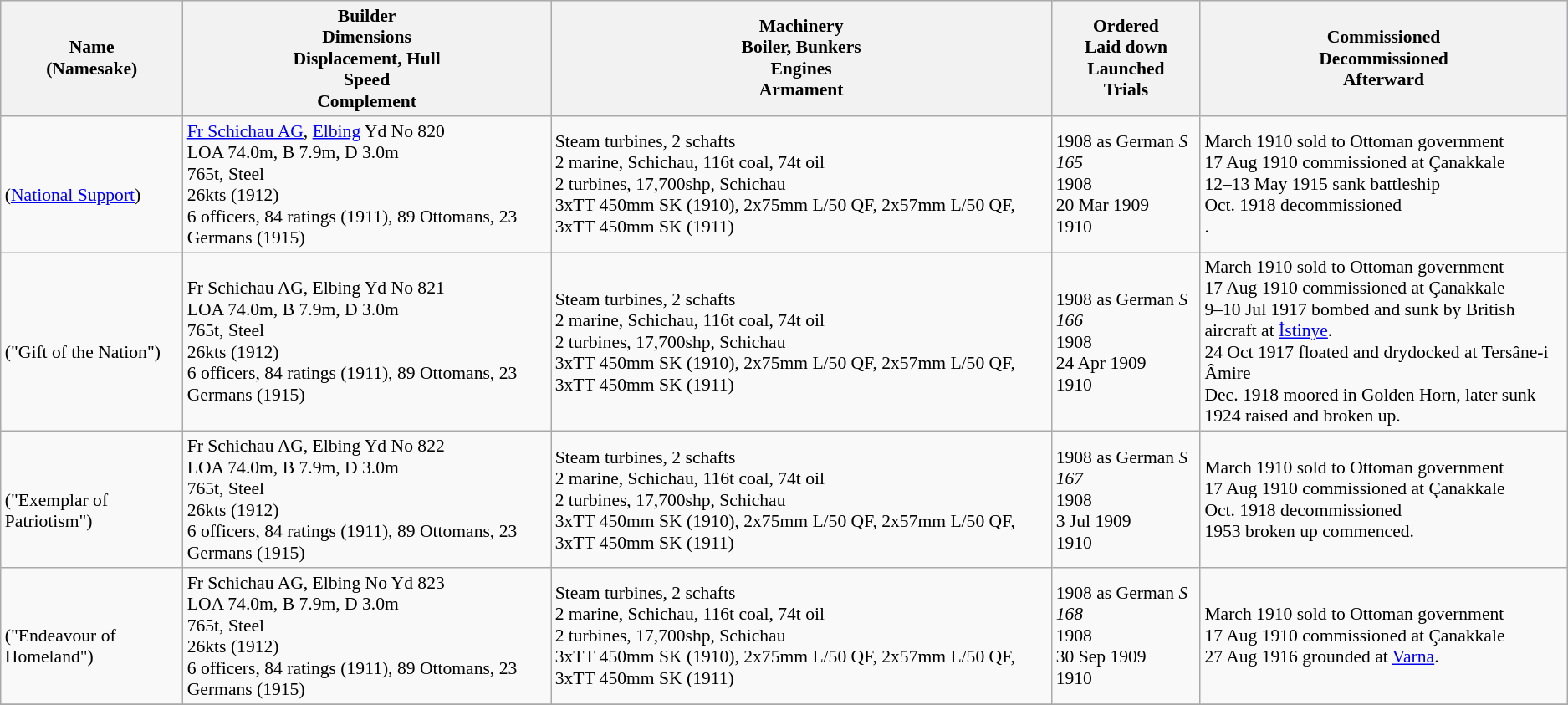<table class="wikitable" style="font-size:90%;">
<tr bgcolor="#e6e9ff">
<th>Name<br>(Namesake)</th>
<th>Builder<br>Dimensions<br>Displacement, Hull<br>Speed<br>Complement</th>
<th>Machinery<br>Boiler, Bunkers<br>Engines<br>Armament</th>
<th>Ordered<br>Laid down<br>Launched<br>Trials</th>
<th>Commissioned<br>Decommissioned<br>Afterward</th>
</tr>
<tr ---->
<td><br>(<a href='#'>National Support</a>)</td>
<td> <a href='#'>Fr Schichau AG</a>, <a href='#'>Elbing</a> Yd No 820<br>LOA 74.0m, B 7.9m, D 3.0m<br>765t, Steel<br>26kts (1912)<br>6 officers, 84 ratings (1911), 89 Ottomans, 23 Germans (1915)</td>
<td>Steam turbines, 2 schafts<br>2 marine, Schichau, 116t coal, 74t oil<br>2 turbines, 17,700shp, Schichau<br>3xTT 450mm SK (1910), 2x75mm L/50 QF, 2x57mm L/50 QF, 3xTT 450mm SK (1911)</td>
<td>1908 as  German <em>S 165</em><br>1908<br>20 Mar 1909<br>1910</td>
<td>March 1910 sold to Ottoman government<br>17 Aug 1910 commissioned at Çanakkale<br>12–13 May 1915 sank battleship <br>Oct. 1918 decommissioned<br>.</td>
</tr>
<tr ---->
<td><br>("Gift of the Nation")</td>
<td> Fr Schichau AG, Elbing Yd No 821<br>LOA 74.0m, B 7.9m, D 3.0m<br>765t, Steel<br>26kts (1912)<br>6 officers, 84 ratings (1911), 89 Ottomans, 23 Germans (1915)</td>
<td>Steam turbines, 2 schafts<br>2 marine, Schichau, 116t coal, 74t oil<br>2 turbines, 17,700shp, Schichau<br>3xTT 450mm SK (1910), 2x75mm L/50 QF, 2x57mm L/50 QF, 3xTT 450mm SK (1911)</td>
<td>1908 as  German <em>S 166</em><br>1908<br>24 Apr 1909<br>1910</td>
<td>March 1910 sold to Ottoman government<br>17 Aug 1910 commissioned at Çanakkale<br>9–10 Jul 1917 bombed and sunk by British aircraft at <a href='#'>İstinye</a>.<br>24 Oct 1917 floated and drydocked at Tersâne-i Âmire<br>Dec. 1918 moored in Golden Horn, later sunk<br>1924 raised and broken up.</td>
</tr>
<tr ---->
<td><br>("Exemplar of Patriotism")</td>
<td> Fr Schichau AG, Elbing Yd No 822<br>LOA 74.0m, B 7.9m, D 3.0m<br>765t, Steel<br>26kts (1912)<br>6 officers, 84 ratings (1911), 89 Ottomans, 23 Germans (1915)</td>
<td>Steam turbines, 2 schafts<br>2 marine, Schichau, 116t coal, 74t oil<br>2 turbines, 17,700shp, Schichau<br>3xTT 450mm SK (1910), 2x75mm L/50 QF, 2x57mm L/50 QF, 3xTT 450mm SK (1911)</td>
<td>1908 as  German <em>S 167</em><br>1908<br>3 Jul 1909<br>1910</td>
<td>March 1910 sold to Ottoman government<br>17 Aug 1910 commissioned at Çanakkale<br>Oct. 1918 decommissioned<br>1953 broken up commenced.</td>
</tr>
<tr ---->
<td><br>("Endeavour of Homeland")</td>
<td> Fr Schichau AG, Elbing No Yd 823<br>LOA 74.0m, B 7.9m, D 3.0m<br>765t, Steel<br>26kts (1912)<br>6 officers, 84 ratings (1911), 89 Ottomans, 23 Germans (1915)</td>
<td>Steam turbines, 2 schafts<br>2 marine, Schichau, 116t coal, 74t oil<br>2 turbines, 17,700shp, Schichau<br>3xTT 450mm SK (1910), 2x75mm L/50 QF, 2x57mm L/50 QF, 3xTT 450mm SK (1911)</td>
<td>1908 as  German <em>S 168</em><br>1908<br>30 Sep 1909<br>1910</td>
<td>March 1910 sold to Ottoman government<br>17 Aug 1910 commissioned at Çanakkale<br>27 Aug 1916 grounded at <a href='#'>Varna</a>.</td>
</tr>
<tr ---->
</tr>
</table>
